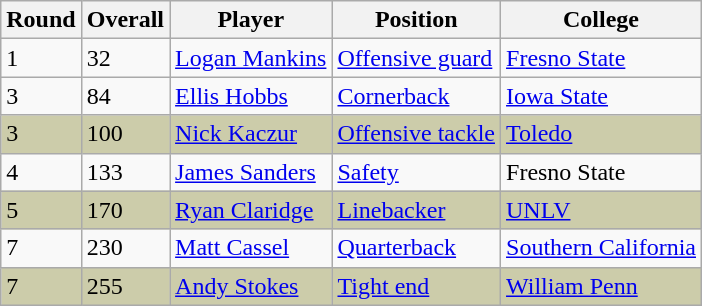<table class="wikitable">
<tr>
<th>Round</th>
<th>Overall</th>
<th>Player</th>
<th>Position</th>
<th>College</th>
</tr>
<tr>
<td>1</td>
<td>32</td>
<td><a href='#'>Logan Mankins</a></td>
<td><a href='#'>Offensive guard</a></td>
<td><a href='#'>Fresno State</a></td>
</tr>
<tr>
<td>3</td>
<td>84</td>
<td><a href='#'>Ellis Hobbs</a></td>
<td><a href='#'>Cornerback</a></td>
<td><a href='#'>Iowa State</a></td>
</tr>
<tr style="background:#cca;"|>
<td>3</td>
<td>100</td>
<td><a href='#'>Nick Kaczur</a></td>
<td><a href='#'>Offensive tackle</a></td>
<td><a href='#'>Toledo</a></td>
</tr>
<tr>
<td>4</td>
<td>133</td>
<td><a href='#'>James Sanders</a></td>
<td><a href='#'>Safety</a></td>
<td>Fresno State</td>
</tr>
<tr style="background:#cca;"|>
<td>5</td>
<td>170</td>
<td><a href='#'>Ryan Claridge</a></td>
<td><a href='#'>Linebacker</a></td>
<td><a href='#'>UNLV</a></td>
</tr>
<tr>
<td>7</td>
<td>230</td>
<td><a href='#'>Matt Cassel</a></td>
<td><a href='#'>Quarterback</a></td>
<td><a href='#'>Southern California</a></td>
</tr>
<tr style="background:#cca;"|>
<td>7</td>
<td>255</td>
<td><a href='#'>Andy Stokes</a></td>
<td><a href='#'>Tight end</a></td>
<td><a href='#'>William Penn</a></td>
</tr>
</table>
